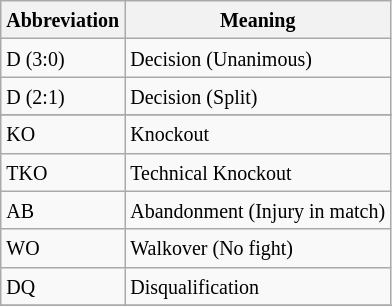<table class="wikitable">
<tr>
<th><small>Abbreviation</small></th>
<th><small>Meaning</small></th>
</tr>
<tr>
<td><small>D (3:0)</small></td>
<td><small>Decision (Unanimous)</small></td>
</tr>
<tr>
<td><small>D (2:1)</small></td>
<td><small>Decision (Split)</small></td>
</tr>
<tr>
</tr>
<tr>
<td><small>KO</small></td>
<td><small>Knockout</small></td>
</tr>
<tr>
<td><small>TKO</small></td>
<td><small>Technical Knockout</small></td>
</tr>
<tr>
<td><small>AB</small></td>
<td><small>Abandonment (Injury in match)</small></td>
</tr>
<tr>
<td><small>WO</small></td>
<td><small>Walkover (No fight)</small></td>
</tr>
<tr>
<td><small>DQ</small></td>
<td><small>Disqualification</small></td>
</tr>
<tr>
</tr>
</table>
